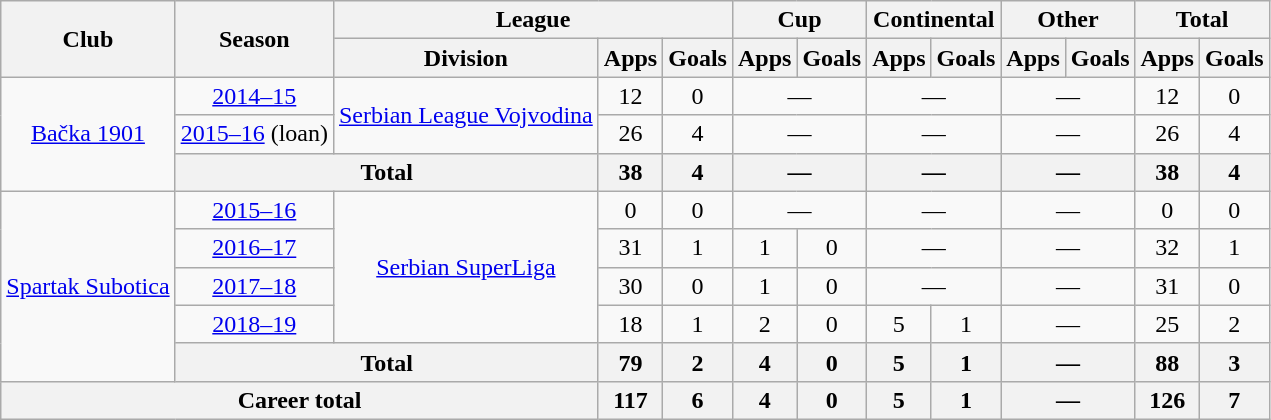<table class="wikitable" style="text-align:center">
<tr>
<th rowspan="2">Club</th>
<th rowspan="2">Season</th>
<th colspan="3">League</th>
<th colspan="2">Cup</th>
<th colspan="2">Continental</th>
<th colspan="2">Other</th>
<th colspan="2">Total</th>
</tr>
<tr>
<th>Division</th>
<th>Apps</th>
<th>Goals</th>
<th>Apps</th>
<th>Goals</th>
<th>Apps</th>
<th>Goals</th>
<th>Apps</th>
<th>Goals</th>
<th>Apps</th>
<th>Goals</th>
</tr>
<tr>
<td rowspan="3"><a href='#'>Bačka 1901</a></td>
<td><a href='#'>2014–15</a></td>
<td rowspan=2><a href='#'>Serbian League Vojvodina</a></td>
<td>12</td>
<td>0</td>
<td colspan="2">—</td>
<td colspan="2">—</td>
<td colspan="2">—</td>
<td>12</td>
<td>0</td>
</tr>
<tr>
<td><a href='#'>2015–16</a> (loan)</td>
<td>26</td>
<td>4</td>
<td colspan="2">—</td>
<td colspan="2">—</td>
<td colspan="2">—</td>
<td>26</td>
<td>4</td>
</tr>
<tr>
<th colspan="2">Total</th>
<th>38</th>
<th>4</th>
<th colspan="2">—</th>
<th colspan="2">—</th>
<th colspan="2">—</th>
<th>38</th>
<th>4</th>
</tr>
<tr>
<td rowspan="5"><a href='#'>Spartak Subotica</a></td>
<td><a href='#'>2015–16</a></td>
<td rowspan=4><a href='#'>Serbian SuperLiga</a></td>
<td>0</td>
<td>0</td>
<td colspan="2">—</td>
<td colspan="2">—</td>
<td colspan="2">—</td>
<td>0</td>
<td>0</td>
</tr>
<tr>
<td><a href='#'>2016–17</a></td>
<td>31</td>
<td>1</td>
<td>1</td>
<td>0</td>
<td colspan="2">—</td>
<td colspan="2">—</td>
<td>32</td>
<td>1</td>
</tr>
<tr>
<td><a href='#'>2017–18</a></td>
<td>30</td>
<td>0</td>
<td>1</td>
<td>0</td>
<td colspan="2">—</td>
<td colspan="2">—</td>
<td>31</td>
<td>0</td>
</tr>
<tr>
<td><a href='#'>2018–19</a></td>
<td>18</td>
<td>1</td>
<td>2</td>
<td>0</td>
<td>5</td>
<td>1</td>
<td colspan="2">—</td>
<td>25</td>
<td>2</td>
</tr>
<tr>
<th colspan="2">Total</th>
<th>79</th>
<th>2</th>
<th>4</th>
<th>0</th>
<th>5</th>
<th>1</th>
<th colspan="2">—</th>
<th>88</th>
<th>3</th>
</tr>
<tr>
<th colspan="3">Career total</th>
<th>117</th>
<th>6</th>
<th>4</th>
<th>0</th>
<th>5</th>
<th>1</th>
<th colspan="2">—</th>
<th>126</th>
<th>7</th>
</tr>
</table>
